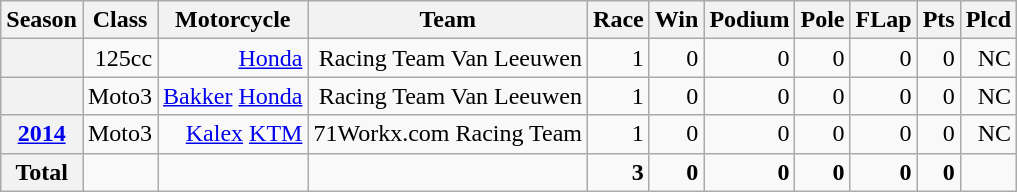<table class="wikitable" style=text-align:right>
<tr>
<th>Season</th>
<th>Class</th>
<th>Motorcycle</th>
<th>Team</th>
<th>Race</th>
<th>Win</th>
<th>Podium</th>
<th>Pole</th>
<th>FLap</th>
<th>Pts</th>
<th>Plcd</th>
</tr>
<tr>
<th></th>
<td>125cc</td>
<td><a href='#'>Honda</a></td>
<td>Racing Team Van Leeuwen</td>
<td>1</td>
<td>0</td>
<td>0</td>
<td>0</td>
<td>0</td>
<td>0</td>
<td>NC</td>
</tr>
<tr>
<th></th>
<td>Moto3</td>
<td><a href='#'>Bakker</a> <a href='#'>Honda</a></td>
<td>Racing Team Van Leeuwen</td>
<td>1</td>
<td>0</td>
<td>0</td>
<td>0</td>
<td>0</td>
<td>0</td>
<td>NC</td>
</tr>
<tr>
<th><a href='#'>2014</a></th>
<td>Moto3</td>
<td><a href='#'>Kalex</a> <a href='#'>KTM</a></td>
<td>71Workx.com Racing Team</td>
<td>1</td>
<td>0</td>
<td>0</td>
<td>0</td>
<td>0</td>
<td>0</td>
<td>NC</td>
</tr>
<tr>
<th>Total</th>
<td></td>
<td></td>
<td></td>
<td><strong>3</strong></td>
<td><strong>0</strong></td>
<td><strong>0</strong></td>
<td><strong>0</strong></td>
<td><strong>0</strong></td>
<td><strong>0</strong></td>
<td></td>
</tr>
</table>
